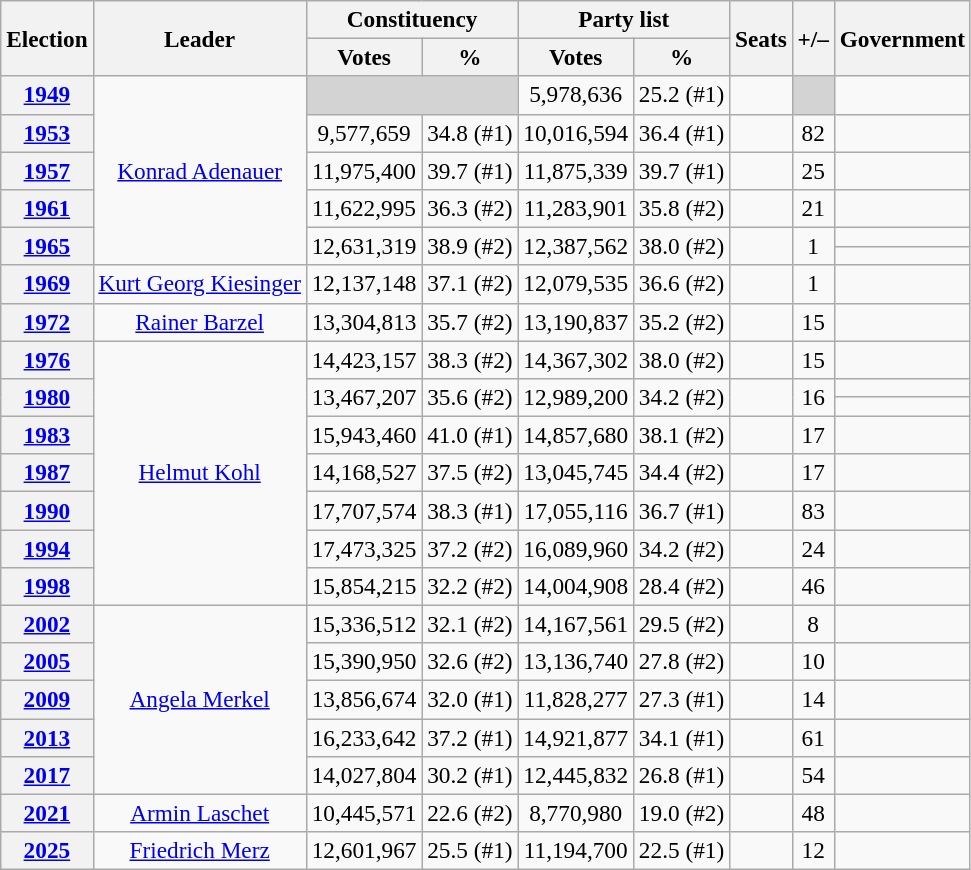<table class="wikitable" style="font-size:97%; text-align:center;">
<tr>
<th rowspan=2>Election</th>
<th rowspan=2>Leader</th>
<th colspan=2>Constituency</th>
<th colspan=2>Party list</th>
<th rowspan=2>Seats</th>
<th rowspan=2>+/–</th>
<th rowspan=2>Government</th>
</tr>
<tr>
<th>Votes</th>
<th>%</th>
<th>Votes</th>
<th>%</th>
</tr>
<tr>
<th><a href='#'>1949</a></th>
<td rowspan="6"><a href='#'>Konrad Adenauer</a></td>
<td colspan="2" bgcolor="lightgrey"></td>
<td>5,978,636</td>
<td>25.2 (#1)</td>
<td></td>
<td bgcolor="lightgrey"></td>
<td></td>
</tr>
<tr>
<th><a href='#'>1953</a></th>
<td>9,577,659</td>
<td>34.8 (#1)</td>
<td>10,016,594</td>
<td>36.4 (#1)</td>
<td></td>
<td> 82</td>
<td></td>
</tr>
<tr>
<th><a href='#'>1957</a></th>
<td>11,975,400</td>
<td>39.7 (#1)</td>
<td>11,875,339</td>
<td>39.7 (#1)</td>
<td></td>
<td> 25</td>
<td></td>
</tr>
<tr>
<th><a href='#'>1961</a></th>
<td>11,622,995</td>
<td>36.3 (#2)</td>
<td>11,283,901</td>
<td>35.8 (#2)</td>
<td></td>
<td> 21</td>
<td></td>
</tr>
<tr>
<th rowspan=2><a href='#'>1965</a></th>
<td rowspan=2>12,631,319</td>
<td rowspan=2>38.9 (#2)</td>
<td rowspan=2>12,387,562</td>
<td rowspan=2>38.0 (#2)</td>
<td rowspan=2></td>
<td rowspan=2> 1</td>
<td></td>
</tr>
<tr>
<td></td>
</tr>
<tr>
<th><a href='#'>1969</a></th>
<td><a href='#'>Kurt Georg Kiesinger</a></td>
<td>12,137,148</td>
<td>37.1 (#2)</td>
<td>12,079,535</td>
<td>36.6 (#2)</td>
<td></td>
<td> 1</td>
<td></td>
</tr>
<tr>
<th><a href='#'>1972</a></th>
<td><a href='#'>Rainer Barzel</a></td>
<td>13,304,813</td>
<td>35.7 (#2)</td>
<td>13,190,837</td>
<td>35.2 (#2)</td>
<td></td>
<td> 15</td>
<td></td>
</tr>
<tr>
<th><a href='#'>1976</a></th>
<td rowspan="8"><a href='#'>Helmut Kohl</a></td>
<td>14,423,157</td>
<td>38.3 (#2)</td>
<td>14,367,302</td>
<td>38.0 (#2)</td>
<td></td>
<td> 15</td>
<td></td>
</tr>
<tr>
<th rowspan=2><a href='#'>1980</a></th>
<td rowspan=2>13,467,207</td>
<td rowspan=2>35.6 (#2)</td>
<td rowspan=2>12,989,200</td>
<td rowspan=2>34.2 (#2)</td>
<td rowspan=2></td>
<td rowspan=2> 16</td>
<td></td>
</tr>
<tr>
<td></td>
</tr>
<tr>
<th><a href='#'>1983</a></th>
<td>15,943,460</td>
<td>41.0 (#1)</td>
<td>14,857,680</td>
<td>38.1 (#2)</td>
<td></td>
<td> 17</td>
<td></td>
</tr>
<tr>
<th><a href='#'>1987</a></th>
<td>14,168,527</td>
<td>37.5 (#2)</td>
<td>13,045,745</td>
<td>34.4 (#2)</td>
<td></td>
<td> 17</td>
<td></td>
</tr>
<tr>
<th><a href='#'>1990</a></th>
<td>17,707,574</td>
<td>38.3 (#1)</td>
<td>17,055,116</td>
<td>36.7 (#1)</td>
<td></td>
<td> 83</td>
<td></td>
</tr>
<tr>
<th><a href='#'>1994</a></th>
<td>17,473,325</td>
<td>37.2 (#2)</td>
<td>16,089,960</td>
<td>34.2 (#2)</td>
<td></td>
<td> 24</td>
<td></td>
</tr>
<tr>
<th><a href='#'>1998</a></th>
<td>15,854,215</td>
<td>32.2 (#2)</td>
<td>14,004,908</td>
<td>28.4 (#2)</td>
<td></td>
<td> 46</td>
<td></td>
</tr>
<tr>
<th><a href='#'>2002</a></th>
<td rowspan="5"><a href='#'>Angela Merkel</a></td>
<td>15,336,512</td>
<td>32.1 (#2)</td>
<td>14,167,561</td>
<td>29.5 (#2)</td>
<td></td>
<td> 8</td>
<td></td>
</tr>
<tr>
<th><a href='#'>2005</a></th>
<td>15,390,950</td>
<td>32.6 (#2)</td>
<td>13,136,740</td>
<td>27.8 (#2)</td>
<td></td>
<td> 10</td>
<td></td>
</tr>
<tr>
<th><a href='#'>2009</a></th>
<td>13,856,674</td>
<td>32.0 (#1)</td>
<td>11,828,277</td>
<td>27.3 (#1)</td>
<td></td>
<td> 14</td>
<td></td>
</tr>
<tr>
<th><a href='#'>2013</a></th>
<td>16,233,642</td>
<td>37.2 (#1)</td>
<td>14,921,877</td>
<td>34.1 (#1)</td>
<td></td>
<td> 61</td>
<td></td>
</tr>
<tr>
<th><a href='#'>2017</a></th>
<td>14,027,804</td>
<td>30.2 (#1)</td>
<td>12,445,832</td>
<td>26.8 (#1)</td>
<td></td>
<td> 54</td>
<td></td>
</tr>
<tr>
<th><a href='#'>2021</a></th>
<td><a href='#'>Armin Laschet</a></td>
<td>10,445,571</td>
<td>22.6 (#2)</td>
<td>8,770,980</td>
<td>19.0 (#2)</td>
<td></td>
<td> 48</td>
<td></td>
</tr>
<tr>
<th><a href='#'>2025</a></th>
<td><a href='#'>Friedrich Merz</a></td>
<td>12,601,967</td>
<td>25.5 (#1)</td>
<td>11,194,700</td>
<td>22.5 (#1)</td>
<td></td>
<td> 12</td>
<td></td>
</tr>
</table>
